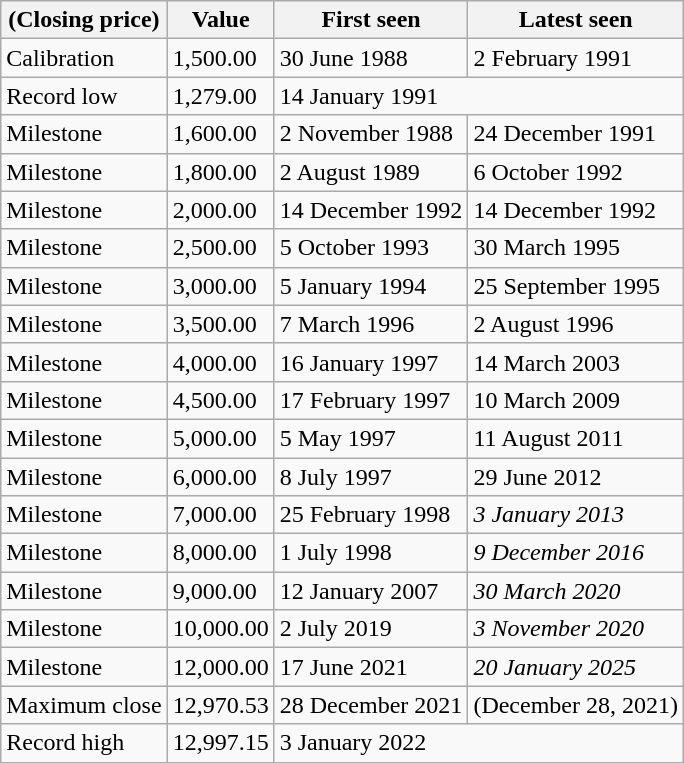<table class="wikitable">
<tr>
<th>(Closing price)</th>
<th>Value</th>
<th>First seen</th>
<th>Latest seen</th>
</tr>
<tr>
<td>Calibration</td>
<td>1,500.00</td>
<td>30 June 1988</td>
<td>2 February 1991</td>
</tr>
<tr>
<td>Record low</td>
<td>1,279.00</td>
<td colspan="2">14 January 1991</td>
</tr>
<tr>
<td>Milestone</td>
<td>1,600.00</td>
<td>2 November 1988</td>
<td>24 December 1991</td>
</tr>
<tr>
<td>Milestone</td>
<td>1,800.00</td>
<td>2 August 1989</td>
<td>6 October 1992</td>
</tr>
<tr>
<td>Milestone</td>
<td>2,000.00</td>
<td>14 December 1992</td>
<td>14 December 1992</td>
</tr>
<tr>
<td>Milestone</td>
<td>2,500.00</td>
<td>5 October 1993</td>
<td>30 March 1995</td>
</tr>
<tr>
<td>Milestone</td>
<td>3,000.00</td>
<td>5 January 1994</td>
<td>25 September 1995</td>
</tr>
<tr>
<td>Milestone</td>
<td>3,500.00</td>
<td>7 March 1996</td>
<td>2 August 1996</td>
</tr>
<tr>
<td>Milestone</td>
<td>4,000.00</td>
<td>16 January 1997</td>
<td>14 March 2003</td>
</tr>
<tr>
<td>Milestone</td>
<td>4,500.00</td>
<td>17 February 1997</td>
<td>10 March 2009</td>
</tr>
<tr>
<td>Milestone</td>
<td>5,000.00</td>
<td>5 May 1997</td>
<td>11 August 2011</td>
</tr>
<tr>
<td>Milestone</td>
<td>6,000.00</td>
<td>8 July 1997</td>
<td>29 June 2012</td>
</tr>
<tr>
<td>Milestone</td>
<td>7,000.00</td>
<td>25 February 1998</td>
<td><em>3 January 2013</em></td>
</tr>
<tr>
<td>Milestone</td>
<td>8,000.00</td>
<td>1 July 1998</td>
<td><em>9 December 2016</em></td>
</tr>
<tr>
<td>Milestone</td>
<td>9,000.00</td>
<td>12 January 2007</td>
<td><em>30 March 2020</em></td>
</tr>
<tr>
<td>Milestone</td>
<td>10,000.00</td>
<td>2 July 2019</td>
<td><em>3 November 2020</em></td>
</tr>
<tr>
<td>Milestone</td>
<td>12,000.00</td>
<td>17 June 2021</td>
<td><em>20 January 2025</em></td>
</tr>
<tr>
<td>Maximum close</td>
<td>12,970.53</td>
<td>28 December 2021</td>
<td>(December 28, 2021)</td>
</tr>
<tr>
<td>Record high</td>
<td>12,997.15</td>
<td colspan="2">3 January 2022</td>
</tr>
</table>
